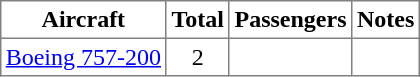<table class="toccolours sortable" border="1" cellpadding="3" style="margin:1em auto; border-collapse:collapse;text-align:center">
<tr bgcolor=white>
<th>Aircraft</th>
<th>Total</th>
<th>Passengers</th>
<th>Notes</th>
</tr>
<tr>
<td><a href='#'>Boeing 757-200</a></td>
<td>2</td>
<td></td>
<td></td>
</tr>
</table>
